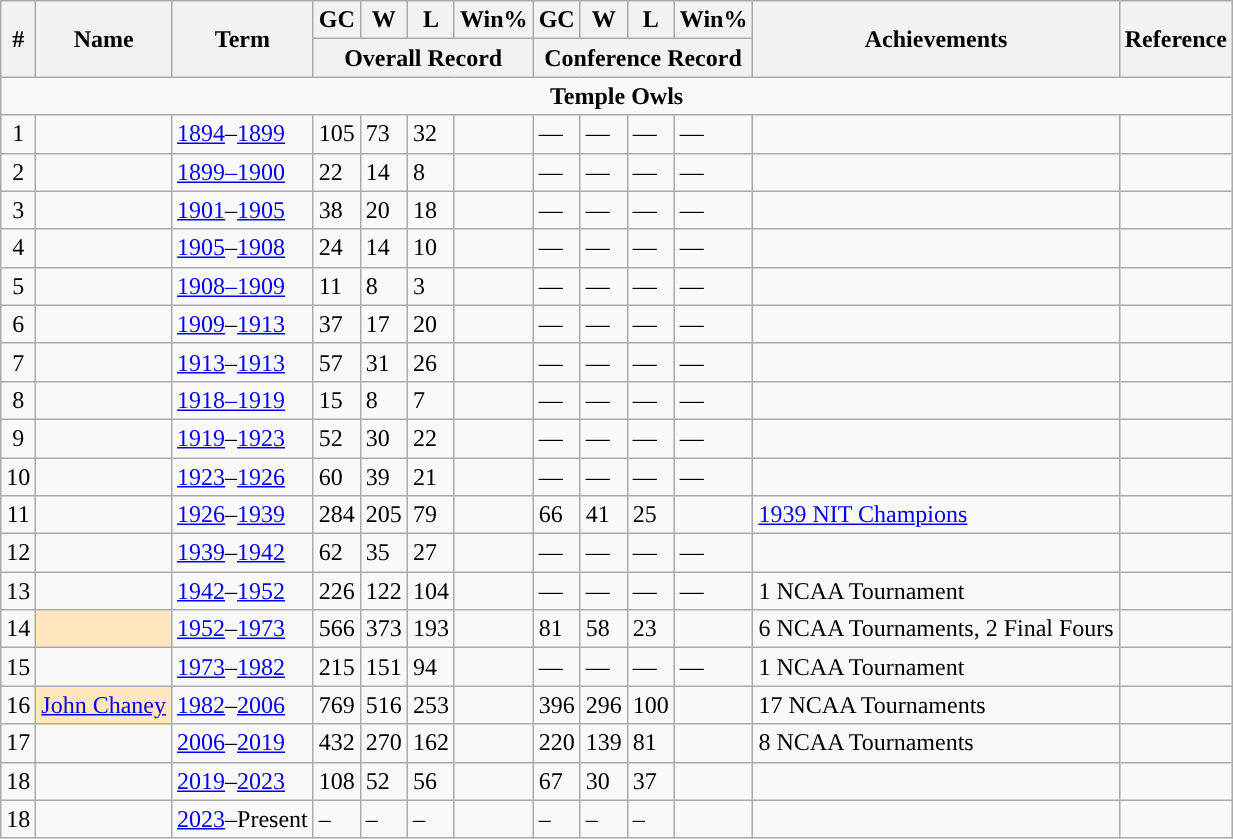<table class="wikitable sortable">
<tr>
<th rowspan="2">#</th>
<th rowspan="2">Name</th>
<th align="center" rowspan="2">Term</th>
<th>GC</th>
<th>W</th>
<th>L</th>
<th>Win%</th>
<th>GC</th>
<th>W</th>
<th>L</th>
<th>Win%</th>
<th rowspan="2" class=unsortable>Achievements</th>
<th rowspan="2" class=unsortable>Reference</th>
</tr>
<tr class="unsortable">
<th colspan="4">Overall Record</th>
<th colspan="4">Conference Record</th>
</tr>
<tr>
<td align="center" colspan="16"><strong>Temple Owls</strong></td>
</tr>
<tr>
<td align=center>1</td>
<td></td>
<td><a href='#'>1894</a>–<a href='#'>1899</a></td>
<td>105</td>
<td>73</td>
<td>32</td>
<td></td>
<td>—</td>
<td>—</td>
<td>—</td>
<td>—</td>
<td></td>
<td align=center></td>
</tr>
<tr>
<td align=center>2</td>
<td></td>
<td><a href='#'>1899–1900</a></td>
<td>22</td>
<td>14</td>
<td>8</td>
<td></td>
<td>—</td>
<td>—</td>
<td>—</td>
<td>—</td>
<td></td>
<td align=center></td>
</tr>
<tr>
<td align=center>3</td>
<td></td>
<td><a href='#'>1901</a>–<a href='#'>1905</a></td>
<td>38</td>
<td>20</td>
<td>18</td>
<td></td>
<td>—</td>
<td>—</td>
<td>—</td>
<td>—</td>
<td></td>
<td align=center></td>
</tr>
<tr>
<td align=center>4</td>
<td></td>
<td><a href='#'>1905</a>–<a href='#'>1908</a></td>
<td>24</td>
<td>14</td>
<td>10</td>
<td></td>
<td>—</td>
<td>—</td>
<td>—</td>
<td>—</td>
<td></td>
<td align=center></td>
</tr>
<tr>
<td align=center>5</td>
<td></td>
<td><a href='#'>1908–1909</a></td>
<td>11</td>
<td>8</td>
<td>3</td>
<td></td>
<td>—</td>
<td>—</td>
<td>—</td>
<td>—</td>
<td></td>
<td align=center></td>
</tr>
<tr>
<td align=center>6</td>
<td></td>
<td><a href='#'>1909</a>–<a href='#'>1913</a></td>
<td>37</td>
<td>17</td>
<td>20</td>
<td></td>
<td>—</td>
<td>—</td>
<td>—</td>
<td>—</td>
<td></td>
<td align=center></td>
</tr>
<tr>
<td align=center>7</td>
<td></td>
<td><a href='#'>1913</a>–<a href='#'>1913</a></td>
<td>57</td>
<td>31</td>
<td>26</td>
<td></td>
<td>—</td>
<td>—</td>
<td>—</td>
<td>—</td>
<td></td>
<td align=center></td>
</tr>
<tr>
<td align=center>8</td>
<td></td>
<td><a href='#'>1918–1919</a></td>
<td>15</td>
<td>8</td>
<td>7</td>
<td></td>
<td>—</td>
<td>—</td>
<td>—</td>
<td>—</td>
<td></td>
<td align=center></td>
</tr>
<tr>
<td align=center>9</td>
<td></td>
<td><a href='#'>1919</a>–<a href='#'>1923</a></td>
<td>52</td>
<td>30</td>
<td>22</td>
<td></td>
<td>—</td>
<td>—</td>
<td>—</td>
<td>—</td>
<td></td>
<td align=center></td>
</tr>
<tr>
<td align=center>10</td>
<td></td>
<td><a href='#'>1923</a>–<a href='#'>1926</a></td>
<td>60</td>
<td>39</td>
<td>21</td>
<td></td>
<td>—</td>
<td>—</td>
<td>—</td>
<td>—</td>
<td></td>
<td align=center></td>
</tr>
<tr>
<td align=center>11</td>
<td></td>
<td><a href='#'>1926</a>–<a href='#'>1939</a></td>
<td>284</td>
<td>205</td>
<td>79</td>
<td></td>
<td>66</td>
<td>41</td>
<td>25</td>
<td></td>
<td><a href='#'>1939 NIT Champions</a></td>
<td align=center></td>
</tr>
<tr>
<td align=center>12</td>
<td></td>
<td><a href='#'>1939</a>–<a href='#'>1942</a></td>
<td>62</td>
<td>35</td>
<td>27</td>
<td></td>
<td>—</td>
<td>—</td>
<td>—</td>
<td>—</td>
<td></td>
<td align=center></td>
</tr>
<tr>
<td align=center>13</td>
<td></td>
<td><a href='#'>1942</a>–<a href='#'>1952</a></td>
<td>226</td>
<td>122</td>
<td>104</td>
<td></td>
<td>—</td>
<td>—</td>
<td>—</td>
<td>—</td>
<td>1 NCAA Tournament</td>
<td align=center></td>
</tr>
<tr>
<td align=center>14</td>
<td style="background:#ffe6bd;"></td>
<td><a href='#'>1952</a>–<a href='#'>1973</a></td>
<td>566</td>
<td>373</td>
<td>193</td>
<td></td>
<td>81</td>
<td>58</td>
<td>23</td>
<td></td>
<td>6 NCAA Tournaments, 2 Final Fours</td>
<td align=center></td>
</tr>
<tr>
<td align=center>15</td>
<td></td>
<td><a href='#'>1973</a>–<a href='#'>1982</a></td>
<td>215</td>
<td>151</td>
<td>94</td>
<td></td>
<td>—</td>
<td>—</td>
<td>—</td>
<td>—</td>
<td>1 NCAA Tournament</td>
<td align=center></td>
</tr>
<tr>
<td align=center>16</td>
<td style="background-color:#FFE6BD"><a href='#'>John Chaney</a></td>
<td><a href='#'>1982</a>–<a href='#'>2006</a></td>
<td>769</td>
<td>516</td>
<td>253</td>
<td></td>
<td>396</td>
<td>296</td>
<td>100</td>
<td></td>
<td>17 NCAA Tournaments</td>
<td align=center></td>
</tr>
<tr>
<td align=center>17</td>
<td></td>
<td><a href='#'>2006</a>–<a href='#'>2019</a></td>
<td>432</td>
<td>270</td>
<td>162</td>
<td></td>
<td>220</td>
<td>139</td>
<td>81</td>
<td></td>
<td>8 NCAA Tournaments</td>
<td align=center></td>
</tr>
<tr>
<td align=center>18</td>
<td></td>
<td><a href='#'>2019</a>–<a href='#'>2023</a></td>
<td>108</td>
<td>52</td>
<td>56</td>
<td></td>
<td>67</td>
<td>30</td>
<td>37</td>
<td></td>
<td></td>
<td align=center></td>
</tr>
<tr>
<td align=center>18</td>
<td></td>
<td><a href='#'>2023</a>–Present</td>
<td>–</td>
<td>–</td>
<td>–</td>
<td></td>
<td>–</td>
<td>–</td>
<td>–</td>
<td></td>
<td></td>
<td align=center></td>
</tr>
</table>
